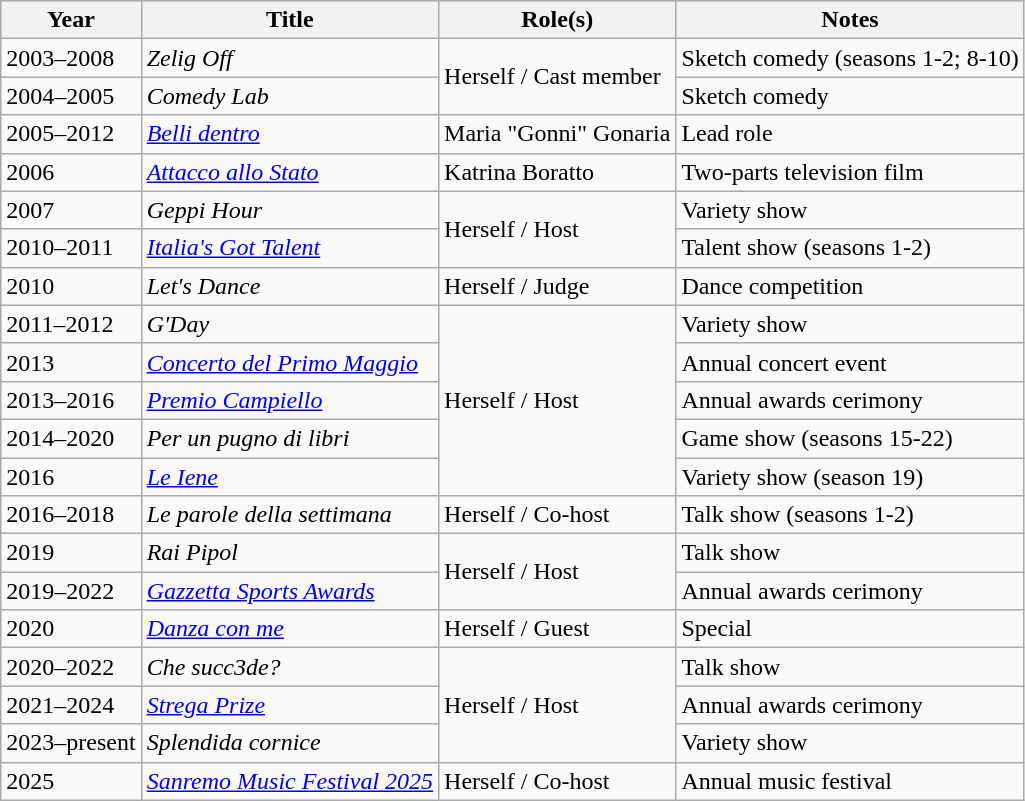<table class="wikitable plainrowheaders sortable">
<tr>
<th scope="col">Year</th>
<th scope="col">Title</th>
<th scope="col">Role(s)</th>
<th scope="col" class="unsortable">Notes</th>
</tr>
<tr>
<td>2003–2008</td>
<td><em>Zelig Off</em></td>
<td rowspan=2>Herself / Cast member</td>
<td>Sketch comedy (seasons 1-2; 8-10)</td>
</tr>
<tr>
<td>2004–2005</td>
<td><em>Comedy Lab</em></td>
<td>Sketch comedy</td>
</tr>
<tr>
<td>2005–2012</td>
<td><em><a href='#'>Belli dentro</a></em></td>
<td>Maria "Gonni" Gonaria</td>
<td>Lead role</td>
</tr>
<tr>
<td>2006</td>
<td><em><a href='#'>Attacco allo Stato</a></em></td>
<td>Katrina Boratto</td>
<td>Two-parts television film</td>
</tr>
<tr>
<td>2007</td>
<td><em>Geppi Hour</em></td>
<td rowspan=2>Herself / Host</td>
<td>Variety show</td>
</tr>
<tr>
<td>2010–2011</td>
<td><em><a href='#'>Italia's Got Talent</a></em></td>
<td>Talent show (seasons 1-2)</td>
</tr>
<tr>
<td>2010</td>
<td><em>Let's Dance</em></td>
<td>Herself / Judge</td>
<td>Dance competition</td>
</tr>
<tr>
<td>2011–2012</td>
<td><em>G'Day</em></td>
<td rowspan=5>Herself / Host</td>
<td>Variety show</td>
</tr>
<tr>
<td>2013</td>
<td><em><a href='#'>Concerto del Primo Maggio</a></em></td>
<td>Annual concert event</td>
</tr>
<tr>
<td>2013–2016</td>
<td><em><a href='#'>Premio Campiello</a></em></td>
<td>Annual awards cerimony</td>
</tr>
<tr>
<td>2014–2020</td>
<td><em>Per un pugno di libri</em></td>
<td>Game show (seasons 15-22)</td>
</tr>
<tr>
<td>2016</td>
<td><em><a href='#'>Le Iene</a></em></td>
<td>Variety show (season 19)</td>
</tr>
<tr>
<td>2016–2018</td>
<td><em>Le parole della settimana</em></td>
<td>Herself / Co-host</td>
<td>Talk show (seasons 1-2)</td>
</tr>
<tr>
<td>2019</td>
<td><em>Rai Pipol</em></td>
<td rowspan=2>Herself / Host</td>
<td>Talk show</td>
</tr>
<tr>
<td>2019–2022</td>
<td><em><a href='#'>Gazzetta Sports Awards</a></em></td>
<td>Annual awards cerimony</td>
</tr>
<tr>
<td>2020</td>
<td><em><a href='#'>Danza con me</a></em></td>
<td>Herself / Guest</td>
<td>Special</td>
</tr>
<tr>
<td>2020–2022</td>
<td><em>Che succ3de?</em></td>
<td rowspan=3>Herself / Host</td>
<td>Talk show</td>
</tr>
<tr>
<td>2021–2024</td>
<td><em><a href='#'>Strega Prize</a></em></td>
<td>Annual awards cerimony</td>
</tr>
<tr>
<td>2023–present</td>
<td><em>Splendida cornice</em></td>
<td>Variety show</td>
</tr>
<tr>
<td>2025</td>
<td><em><a href='#'>Sanremo Music Festival 2025</a></em></td>
<td>Herself / Co-host</td>
<td>Annual music festival</td>
</tr>
</table>
